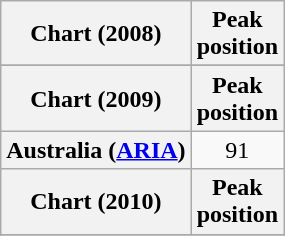<table class="wikitable plainrowheaders">
<tr>
<th>Chart (2008)</th>
<th>Peak<br>position</th>
</tr>
<tr>
</tr>
<tr>
</tr>
<tr>
<th>Chart (2009)</th>
<th>Peak<br>position</th>
</tr>
<tr>
<th scope="row">Australia (<a href='#'>ARIA</a>)</th>
<td align="center">91</td>
</tr>
<tr>
<th>Chart (2010)</th>
<th>Peak<br>position</th>
</tr>
<tr>
</tr>
<tr>
</tr>
</table>
